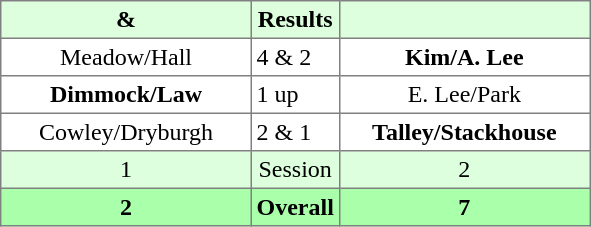<table border="1" cellpadding="3" style="border-collapse:collapse; text-align:center;">
<tr style="background:#ddffdd;">
<th width=160> & </th>
<th>Results</th>
<th width=160></th>
</tr>
<tr>
<td>Meadow/Hall</td>
<td align=left> 4 & 2</td>
<td><strong>Kim/A. Lee</strong></td>
</tr>
<tr>
<td><strong>Dimmock/Law</strong></td>
<td align=left> 1 up</td>
<td>E. Lee/Park</td>
</tr>
<tr>
<td>Cowley/Dryburgh</td>
<td align=left> 2 & 1</td>
<td><strong>Talley/Stackhouse</strong></td>
</tr>
<tr style="background:#ddffdd;">
<td>1</td>
<td>Session</td>
<td>2</td>
</tr>
<tr style="background:#aaffaa;">
<th>2</th>
<th>Overall</th>
<th>7</th>
</tr>
</table>
